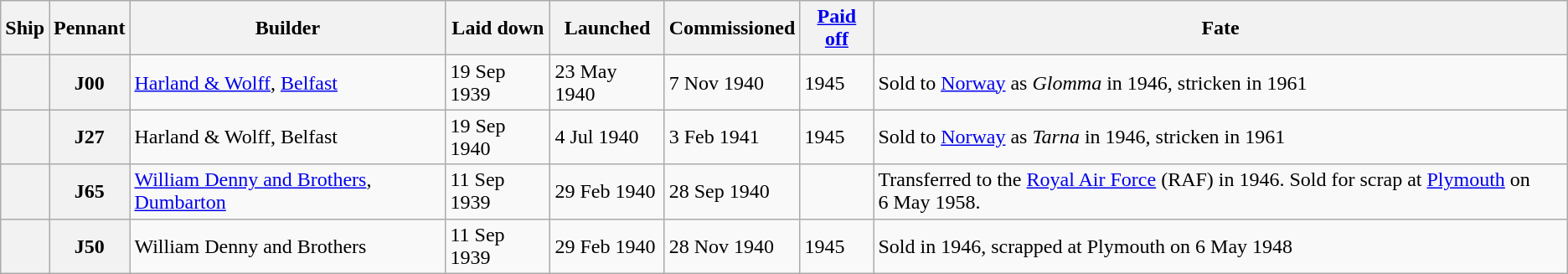<table class="wikitable sortable plainrowheaders">
<tr>
<th scope="col">Ship</th>
<th scope="col">Pennant </th>
<th scope="col">Builder</th>
<th scope="col">Laid down</th>
<th scope="col">Launched</th>
<th scope="col">Commissioned</th>
<th scope="col"><a href='#'>Paid off</a></th>
<th scope="col">Fate</th>
</tr>
<tr>
<th scope="row"></th>
<th scope="row">J00</th>
<td><a href='#'>Harland & Wolff</a>, <a href='#'>Belfast</a></td>
<td>19 Sep 1939</td>
<td>23 May 1940</td>
<td>7 Nov 1940</td>
<td>1945</td>
<td>Sold to <a href='#'>Norway</a> as <em>Glomma</em> in 1946, stricken in 1961</td>
</tr>
<tr>
<th scope="row"></th>
<th scope="row">J27</th>
<td>Harland & Wolff, Belfast</td>
<td>19 Sep 1940</td>
<td>4 Jul 1940</td>
<td>3 Feb 1941</td>
<td>1945</td>
<td>Sold to <a href='#'>Norway</a> as <em>Tarna</em> in 1946, stricken in 1961</td>
</tr>
<tr>
<th scope="row"></th>
<th scope="row">J65</th>
<td><a href='#'>William Denny and Brothers</a>, <a href='#'>Dumbarton</a></td>
<td>11 Sep 1939</td>
<td>29 Feb 1940</td>
<td>28 Sep 1940</td>
<td></td>
<td>Transferred to the <a href='#'>Royal Air Force</a> (RAF) in 1946. Sold for scrap at <a href='#'>Plymouth</a> on 6 May 1958.</td>
</tr>
<tr>
<th scope="row"></th>
<th scope="row">J50</th>
<td>William Denny and Brothers</td>
<td>11 Sep 1939</td>
<td>29 Feb 1940</td>
<td>28 Nov 1940</td>
<td>1945</td>
<td>Sold in 1946, scrapped at Plymouth on 6 May 1948</td>
</tr>
</table>
